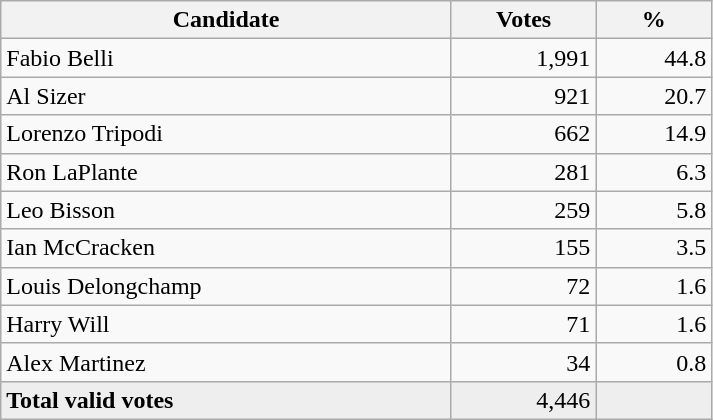<table style="width:475px;" class="wikitable">
<tr>
<th align="center">Candidate</th>
<th align="center">Votes</th>
<th align="center">%</th>
</tr>
<tr>
<td align="left">Fabio Belli</td>
<td align="right">1,991</td>
<td align="right">44.8</td>
</tr>
<tr>
<td align="left">Al Sizer</td>
<td align="right">921</td>
<td align="right">20.7</td>
</tr>
<tr>
<td align="left">Lorenzo Tripodi</td>
<td align="right">662</td>
<td align="right">14.9</td>
</tr>
<tr>
<td align="left">Ron LaPlante</td>
<td align="right">281</td>
<td align="right">6.3</td>
</tr>
<tr>
<td align="left">Leo Bisson</td>
<td align="right">259</td>
<td align="right">5.8</td>
</tr>
<tr>
<td align="left">Ian McCracken</td>
<td align="right">155</td>
<td align="right">3.5</td>
</tr>
<tr>
<td align="left">Louis Delongchamp</td>
<td align="right">72</td>
<td align="right">1.6</td>
</tr>
<tr>
<td align="left">Harry Will</td>
<td align="right">71</td>
<td align="right">1.6</td>
</tr>
<tr>
<td align="left">Alex Martinez</td>
<td align="right">34</td>
<td align="right">0.8</td>
</tr>
<tr bgcolor="#EEEEEE">
<td align="left"><strong>Total valid votes</strong></td>
<td align="right">4,446</td>
<td align="right"></td>
</tr>
</table>
